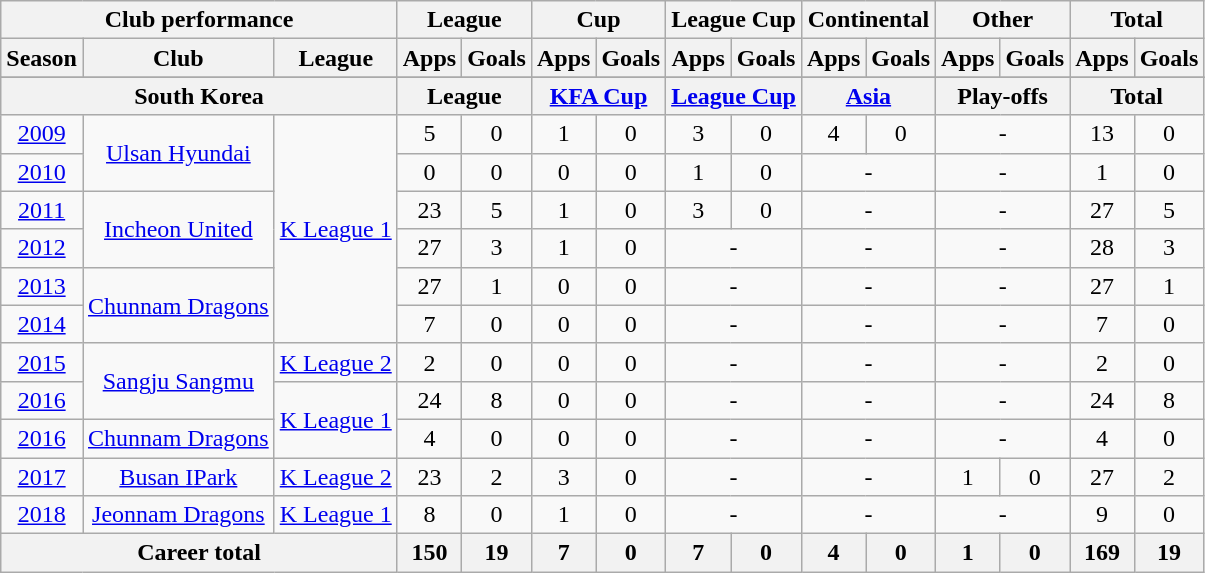<table class="wikitable" style="text-align:center">
<tr>
<th colspan=3>Club performance</th>
<th colspan=2>League</th>
<th colspan=2>Cup</th>
<th colspan=2>League Cup</th>
<th colspan=2>Continental</th>
<th colspan=2>Other</th>
<th colspan=2>Total</th>
</tr>
<tr>
<th>Season</th>
<th>Club</th>
<th>League</th>
<th>Apps</th>
<th>Goals</th>
<th>Apps</th>
<th>Goals</th>
<th>Apps</th>
<th>Goals</th>
<th>Apps</th>
<th>Goals</th>
<th>Apps</th>
<th>Goals</th>
<th>Apps</th>
<th>Goals</th>
</tr>
<tr>
</tr>
<tr>
<th colspan=3>South Korea</th>
<th colspan=2>League</th>
<th colspan=2><a href='#'>KFA Cup</a></th>
<th colspan=2><a href='#'>League Cup</a></th>
<th colspan=2><a href='#'>Asia</a></th>
<th colspan=2>Play-offs</th>
<th colspan=2>Total</th>
</tr>
<tr>
<td><a href='#'>2009</a></td>
<td rowspan="2"><a href='#'>Ulsan Hyundai</a></td>
<td rowspan="6"><a href='#'>K League 1</a></td>
<td>5</td>
<td>0</td>
<td>1</td>
<td>0</td>
<td>3</td>
<td>0</td>
<td>4</td>
<td>0</td>
<td colspan="2">-</td>
<td>13</td>
<td>0</td>
</tr>
<tr>
<td><a href='#'>2010</a></td>
<td>0</td>
<td>0</td>
<td>0</td>
<td>0</td>
<td>1</td>
<td>0</td>
<td colspan="2">-</td>
<td colspan="2">-</td>
<td>1</td>
<td>0</td>
</tr>
<tr>
<td><a href='#'>2011</a></td>
<td rowspan="2"><a href='#'>Incheon United</a></td>
<td>23</td>
<td>5</td>
<td>1</td>
<td>0</td>
<td>3</td>
<td>0</td>
<td colspan="2">-</td>
<td colspan="2">-</td>
<td>27</td>
<td>5</td>
</tr>
<tr>
<td><a href='#'>2012</a></td>
<td>27</td>
<td>3</td>
<td>1</td>
<td>0</td>
<td colspan="2">-</td>
<td colspan="2">-</td>
<td colspan="2">-</td>
<td>28</td>
<td>3</td>
</tr>
<tr>
<td><a href='#'>2013</a></td>
<td rowspan="2"><a href='#'>Chunnam Dragons</a></td>
<td>27</td>
<td>1</td>
<td>0</td>
<td>0</td>
<td colspan="2">-</td>
<td colspan="2">-</td>
<td colspan="2">-</td>
<td>27</td>
<td>1</td>
</tr>
<tr>
<td><a href='#'>2014</a></td>
<td>7</td>
<td>0</td>
<td>0</td>
<td>0</td>
<td colspan="2">-</td>
<td colspan="2">-</td>
<td colspan="2">-</td>
<td>7</td>
<td>0</td>
</tr>
<tr>
<td><a href='#'>2015</a></td>
<td rowspan="2"><a href='#'>Sangju Sangmu</a></td>
<td rowspan="1"><a href='#'>K League 2</a></td>
<td>2</td>
<td>0</td>
<td>0</td>
<td>0</td>
<td colspan="2">-</td>
<td colspan="2">-</td>
<td colspan="2">-</td>
<td>2</td>
<td>0</td>
</tr>
<tr>
<td><a href='#'>2016</a></td>
<td rowspan="2"><a href='#'>K League 1</a></td>
<td>24</td>
<td>8</td>
<td>0</td>
<td>0</td>
<td colspan="2">-</td>
<td colspan="2">-</td>
<td colspan="2">-</td>
<td>24</td>
<td>8</td>
</tr>
<tr>
<td><a href='#'>2016</a></td>
<td><a href='#'>Chunnam Dragons</a></td>
<td>4</td>
<td>0</td>
<td>0</td>
<td>0</td>
<td colspan="2">-</td>
<td colspan="2">-</td>
<td colspan="2">-</td>
<td>4</td>
<td>0</td>
</tr>
<tr>
<td><a href='#'>2017</a></td>
<td><a href='#'>Busan IPark</a></td>
<td><a href='#'>K League 2</a></td>
<td>23</td>
<td>2</td>
<td>3</td>
<td>0</td>
<td colspan="2">-</td>
<td colspan="2">-</td>
<td>1</td>
<td>0</td>
<td>27</td>
<td>2</td>
</tr>
<tr>
<td><a href='#'>2018</a></td>
<td><a href='#'>Jeonnam Dragons</a></td>
<td><a href='#'>K League 1</a></td>
<td>8</td>
<td>0</td>
<td>1</td>
<td>0</td>
<td colspan="2">-</td>
<td colspan="2">-</td>
<td colspan="2">-</td>
<td>9</td>
<td>0</td>
</tr>
<tr>
<th colspan=3>Career total</th>
<th>150</th>
<th>19</th>
<th>7</th>
<th>0</th>
<th>7</th>
<th>0</th>
<th>4</th>
<th>0</th>
<th>1</th>
<th>0</th>
<th>169</th>
<th>19</th>
</tr>
</table>
